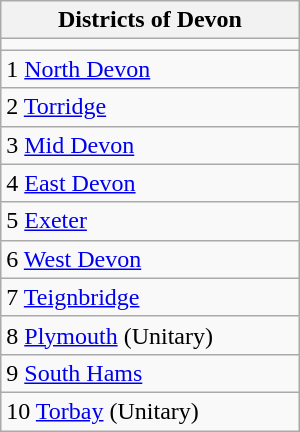<table class="wikitable" border="1" align="right" width=200px>
<tr>
<th>Districts of Devon</th>
</tr>
<tr>
<td></td>
</tr>
<tr>
<td>1 <a href='#'>North Devon</a></td>
</tr>
<tr>
<td>2 <a href='#'>Torridge</a></td>
</tr>
<tr>
<td>3 <a href='#'>Mid Devon</a></td>
</tr>
<tr>
<td>4 <a href='#'>East Devon</a></td>
</tr>
<tr>
<td>5 <a href='#'>Exeter</a></td>
</tr>
<tr>
<td>6 <a href='#'>West Devon</a></td>
</tr>
<tr>
<td>7 <a href='#'>Teignbridge</a></td>
</tr>
<tr>
<td>8 <a href='#'>Plymouth</a> (Unitary)</td>
</tr>
<tr>
<td>9 <a href='#'>South Hams</a></td>
</tr>
<tr>
<td>10 <a href='#'>Torbay</a> (Unitary)</td>
</tr>
</table>
